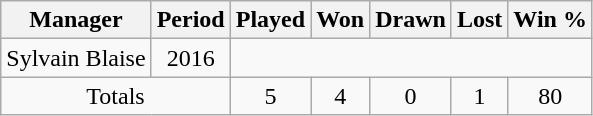<table class="wikitable sortable" style="text-align:center;">
<tr>
<th>Manager</th>
<th>Period</th>
<th>Played</th>
<th>Won</th>
<th>Drawn</th>
<th>Lost</th>
<th>Win %</th>
</tr>
<tr>
<td style="text-align: left;"> Sylvain Blaise</td>
<td>2016<br></td>
</tr>
<tr>
<td colspan="2">Totals</td>
<td>5</td>
<td>4</td>
<td>0</td>
<td>1</td>
<td>80</td>
</tr>
</table>
